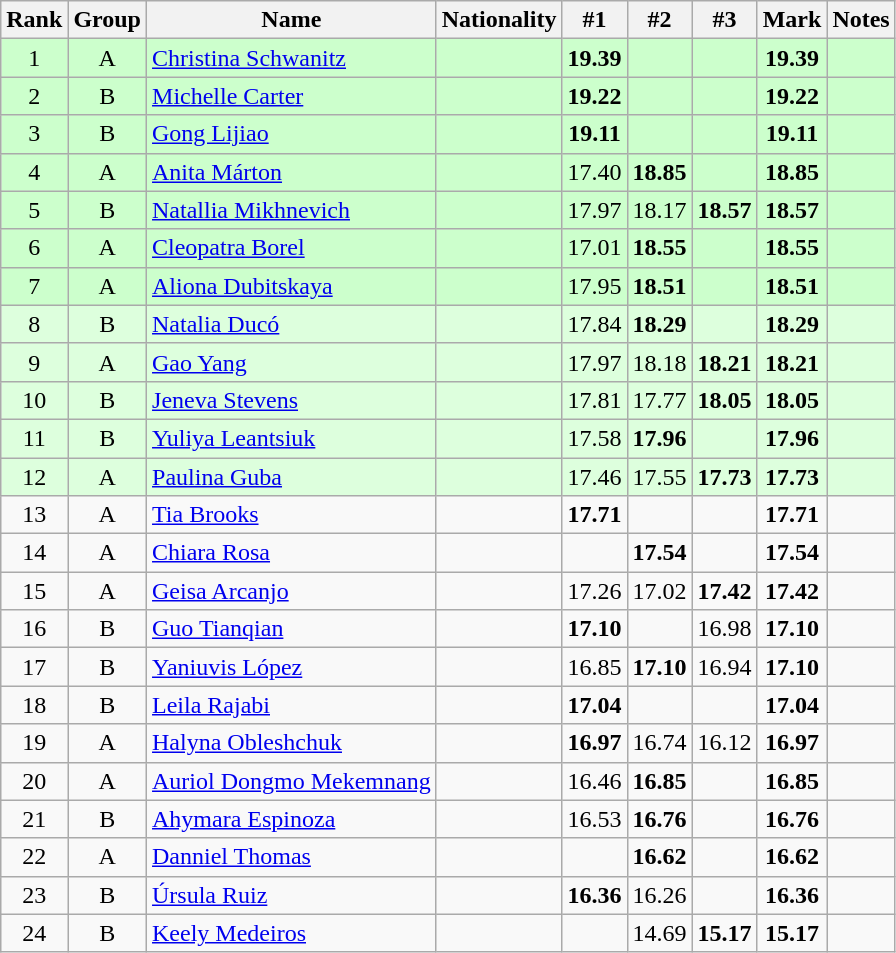<table class="wikitable sortable" style="text-align:center">
<tr>
<th>Rank</th>
<th>Group</th>
<th>Name</th>
<th>Nationality</th>
<th>#1</th>
<th>#2</th>
<th>#3</th>
<th>Mark</th>
<th>Notes</th>
</tr>
<tr bgcolor=ccffcc>
<td>1</td>
<td>A</td>
<td align=left><a href='#'>Christina Schwanitz</a></td>
<td align=left></td>
<td><strong>19.39</strong></td>
<td></td>
<td></td>
<td><strong>19.39</strong></td>
<td></td>
</tr>
<tr bgcolor=ccffcc>
<td>2</td>
<td>B</td>
<td align=left><a href='#'>Michelle Carter</a></td>
<td align=left></td>
<td><strong>19.22</strong></td>
<td></td>
<td></td>
<td><strong>19.22</strong></td>
<td></td>
</tr>
<tr bgcolor=ccffcc>
<td>3</td>
<td>B</td>
<td align=left><a href='#'>Gong Lijiao</a></td>
<td align=left></td>
<td><strong>19.11</strong></td>
<td></td>
<td></td>
<td><strong>19.11</strong></td>
<td></td>
</tr>
<tr bgcolor=ccffcc>
<td>4</td>
<td>A</td>
<td align=left><a href='#'>Anita Márton</a></td>
<td align=left></td>
<td>17.40</td>
<td><strong>18.85</strong></td>
<td></td>
<td><strong>18.85</strong></td>
<td></td>
</tr>
<tr bgcolor=ccffcc>
<td>5</td>
<td>B</td>
<td align=left><a href='#'>Natallia Mikhnevich</a></td>
<td align=left></td>
<td>17.97</td>
<td>18.17</td>
<td><strong>18.57</strong></td>
<td><strong>18.57</strong></td>
<td></td>
</tr>
<tr bgcolor=ccffcc>
<td>6</td>
<td>A</td>
<td align=left><a href='#'>Cleopatra Borel</a></td>
<td align=left></td>
<td>17.01</td>
<td><strong>18.55</strong></td>
<td></td>
<td><strong>18.55</strong></td>
<td></td>
</tr>
<tr bgcolor=ccffcc>
<td>7</td>
<td>A</td>
<td align=left><a href='#'>Aliona Dubitskaya</a></td>
<td align=left></td>
<td>17.95</td>
<td><strong>18.51</strong></td>
<td></td>
<td><strong>18.51</strong></td>
<td></td>
</tr>
<tr bgcolor=ddffdd>
<td>8</td>
<td>B</td>
<td align=left><a href='#'>Natalia Ducó</a></td>
<td align=left></td>
<td>17.84</td>
<td><strong>18.29</strong></td>
<td></td>
<td><strong>18.29</strong></td>
<td></td>
</tr>
<tr bgcolor=ddffdd>
<td>9</td>
<td>A</td>
<td align=left><a href='#'>Gao Yang</a></td>
<td align=left></td>
<td>17.97</td>
<td>18.18</td>
<td><strong>18.21</strong></td>
<td><strong>18.21</strong></td>
<td></td>
</tr>
<tr bgcolor=ddffdd>
<td>10</td>
<td>B</td>
<td align=left><a href='#'>Jeneva Stevens</a></td>
<td align=left></td>
<td>17.81</td>
<td>17.77</td>
<td><strong>18.05</strong></td>
<td><strong>18.05</strong></td>
<td></td>
</tr>
<tr bgcolor=ddffdd>
<td>11</td>
<td>B</td>
<td align=left><a href='#'>Yuliya Leantsiuk</a></td>
<td align=left></td>
<td>17.58</td>
<td><strong>17.96</strong></td>
<td></td>
<td><strong>17.96</strong></td>
<td></td>
</tr>
<tr bgcolor=ddffdd>
<td>12</td>
<td>A</td>
<td align=left><a href='#'>Paulina Guba</a></td>
<td align=left></td>
<td>17.46</td>
<td>17.55</td>
<td><strong>17.73</strong></td>
<td><strong>17.73</strong></td>
<td></td>
</tr>
<tr>
<td>13</td>
<td>A</td>
<td align=left><a href='#'>Tia Brooks</a></td>
<td align=left></td>
<td><strong>17.71</strong></td>
<td></td>
<td></td>
<td><strong>17.71</strong></td>
<td></td>
</tr>
<tr>
<td>14</td>
<td>A</td>
<td align=left><a href='#'>Chiara Rosa</a></td>
<td align=left></td>
<td></td>
<td><strong>17.54</strong></td>
<td></td>
<td><strong>17.54</strong></td>
<td></td>
</tr>
<tr>
<td>15</td>
<td>A</td>
<td align=left><a href='#'>Geisa Arcanjo</a></td>
<td align=left></td>
<td>17.26</td>
<td>17.02</td>
<td><strong>17.42</strong></td>
<td><strong>17.42</strong></td>
<td></td>
</tr>
<tr>
<td>16</td>
<td>B</td>
<td align=left><a href='#'>Guo Tianqian</a></td>
<td align=left></td>
<td><strong>17.10</strong></td>
<td></td>
<td>16.98</td>
<td><strong>17.10</strong></td>
<td></td>
</tr>
<tr>
<td>17</td>
<td>B</td>
<td align=left><a href='#'>Yaniuvis López</a></td>
<td align=left></td>
<td>16.85</td>
<td><strong>17.10</strong></td>
<td>16.94</td>
<td><strong>17.10</strong></td>
<td></td>
</tr>
<tr>
<td>18</td>
<td>B</td>
<td align=left><a href='#'>Leila Rajabi</a></td>
<td align=left></td>
<td><strong>17.04</strong></td>
<td></td>
<td></td>
<td><strong>17.04</strong></td>
<td></td>
</tr>
<tr>
<td>19</td>
<td>A</td>
<td align=left><a href='#'>Halyna Obleshchuk</a></td>
<td align=left></td>
<td><strong>16.97</strong></td>
<td>16.74</td>
<td>16.12</td>
<td><strong>16.97</strong></td>
<td></td>
</tr>
<tr>
<td>20</td>
<td>A</td>
<td align=left><a href='#'>Auriol Dongmo Mekemnang</a></td>
<td align=left></td>
<td>16.46</td>
<td><strong>16.85</strong></td>
<td></td>
<td><strong>16.85</strong></td>
<td></td>
</tr>
<tr>
<td>21</td>
<td>B</td>
<td align=left><a href='#'>Ahymara Espinoza</a></td>
<td align=left></td>
<td>16.53</td>
<td><strong>16.76</strong></td>
<td></td>
<td><strong>16.76</strong></td>
<td></td>
</tr>
<tr>
<td>22</td>
<td>A</td>
<td align=left><a href='#'>Danniel Thomas</a></td>
<td align=left></td>
<td></td>
<td><strong>16.62</strong></td>
<td></td>
<td><strong>16.62</strong></td>
<td></td>
</tr>
<tr>
<td>23</td>
<td>B</td>
<td align=left><a href='#'>Úrsula Ruiz</a></td>
<td align=left></td>
<td><strong>16.36</strong></td>
<td>16.26</td>
<td></td>
<td><strong>16.36</strong></td>
<td></td>
</tr>
<tr>
<td>24</td>
<td>B</td>
<td align=left><a href='#'>Keely Medeiros</a></td>
<td align=left></td>
<td></td>
<td>14.69</td>
<td><strong>15.17</strong></td>
<td><strong>15.17</strong></td>
<td></td>
</tr>
</table>
